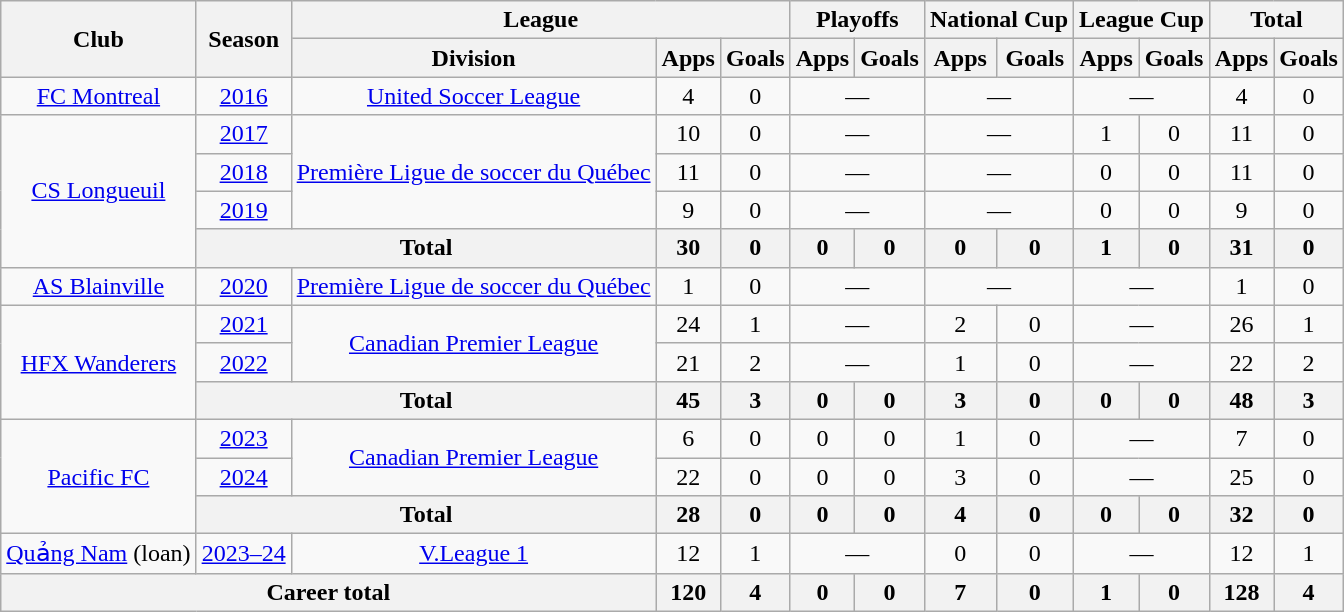<table class="wikitable" style="text-align:center">
<tr>
<th rowspan="2">Club</th>
<th rowspan="2">Season</th>
<th colspan="3">League</th>
<th colspan="2">Playoffs</th>
<th colspan="2">National Cup</th>
<th colspan="2">League Cup</th>
<th colspan="2">Total</th>
</tr>
<tr>
<th>Division</th>
<th>Apps</th>
<th>Goals</th>
<th>Apps</th>
<th>Goals</th>
<th>Apps</th>
<th>Goals</th>
<th>Apps</th>
<th>Goals</th>
<th>Apps</th>
<th>Goals</th>
</tr>
<tr>
<td><a href='#'>FC Montreal</a></td>
<td><a href='#'>2016</a></td>
<td><a href='#'>United Soccer League</a></td>
<td>4</td>
<td>0</td>
<td colspan="2">—</td>
<td colspan="2">—</td>
<td colspan="2">—</td>
<td>4</td>
<td>0</td>
</tr>
<tr>
<td rowspan="4"><a href='#'>CS Longueuil</a></td>
<td><a href='#'>2017</a></td>
<td rowspan=3><a href='#'>Première Ligue de soccer du Québec</a></td>
<td>10</td>
<td>0</td>
<td colspan="2">—</td>
<td colspan="2">—</td>
<td>1</td>
<td>0</td>
<td>11</td>
<td>0</td>
</tr>
<tr>
<td><a href='#'>2018</a></td>
<td>11</td>
<td>0</td>
<td colspan="2">—</td>
<td colspan="2">—</td>
<td>0</td>
<td>0</td>
<td>11</td>
<td>0</td>
</tr>
<tr>
<td><a href='#'>2019</a></td>
<td>9</td>
<td>0</td>
<td colspan="2">—</td>
<td colspan="2">—</td>
<td>0</td>
<td>0</td>
<td>9</td>
<td>0</td>
</tr>
<tr>
<th colspan="2">Total</th>
<th>30</th>
<th>0</th>
<th>0</th>
<th>0</th>
<th>0</th>
<th>0</th>
<th>1</th>
<th>0</th>
<th>31</th>
<th>0</th>
</tr>
<tr>
<td><a href='#'>AS Blainville</a></td>
<td><a href='#'>2020</a></td>
<td><a href='#'>Première Ligue de soccer du Québec</a></td>
<td>1</td>
<td>0</td>
<td colspan="2">—</td>
<td colspan="2">—</td>
<td colspan="2">—</td>
<td>1</td>
<td>0</td>
</tr>
<tr>
<td rowspan="3"><a href='#'>HFX Wanderers</a></td>
<td><a href='#'>2021</a></td>
<td rowspan=2><a href='#'>Canadian Premier League</a></td>
<td>24</td>
<td>1</td>
<td colspan="2">—</td>
<td>2</td>
<td>0</td>
<td colspan="2">—</td>
<td>26</td>
<td>1</td>
</tr>
<tr>
<td><a href='#'>2022</a></td>
<td>21</td>
<td>2</td>
<td colspan="2">—</td>
<td>1</td>
<td>0</td>
<td colspan="2">—</td>
<td>22</td>
<td>2</td>
</tr>
<tr>
<th colspan="2">Total</th>
<th>45</th>
<th>3</th>
<th>0</th>
<th>0</th>
<th>3</th>
<th>0</th>
<th>0</th>
<th>0</th>
<th>48</th>
<th>3</th>
</tr>
<tr>
<td rowspan="3"><a href='#'>Pacific FC</a></td>
<td><a href='#'>2023</a></td>
<td rowspan="2"><a href='#'>Canadian Premier League</a></td>
<td>6</td>
<td>0</td>
<td>0</td>
<td>0</td>
<td>1</td>
<td>0</td>
<td colspan="2">—</td>
<td>7</td>
<td>0</td>
</tr>
<tr>
<td><a href='#'>2024</a></td>
<td>22</td>
<td>0</td>
<td>0</td>
<td>0</td>
<td>3</td>
<td>0</td>
<td colspan="2">—</td>
<td>25</td>
<td>0</td>
</tr>
<tr>
<th colspan="2">Total</th>
<th>28</th>
<th>0</th>
<th>0</th>
<th>0</th>
<th>4</th>
<th>0</th>
<th>0</th>
<th>0</th>
<th>32</th>
<th>0</th>
</tr>
<tr>
<td><a href='#'>Quảng Nam</a> (loan)</td>
<td><a href='#'>2023–24</a></td>
<td><a href='#'>V.League 1</a></td>
<td>12</td>
<td>1</td>
<td colspan="2">—</td>
<td>0</td>
<td>0</td>
<td colspan="2">—</td>
<td>12</td>
<td>1</td>
</tr>
<tr>
<th colspan="3">Career total</th>
<th>120</th>
<th>4</th>
<th>0</th>
<th>0</th>
<th>7</th>
<th>0</th>
<th>1</th>
<th>0</th>
<th>128</th>
<th>4</th>
</tr>
</table>
